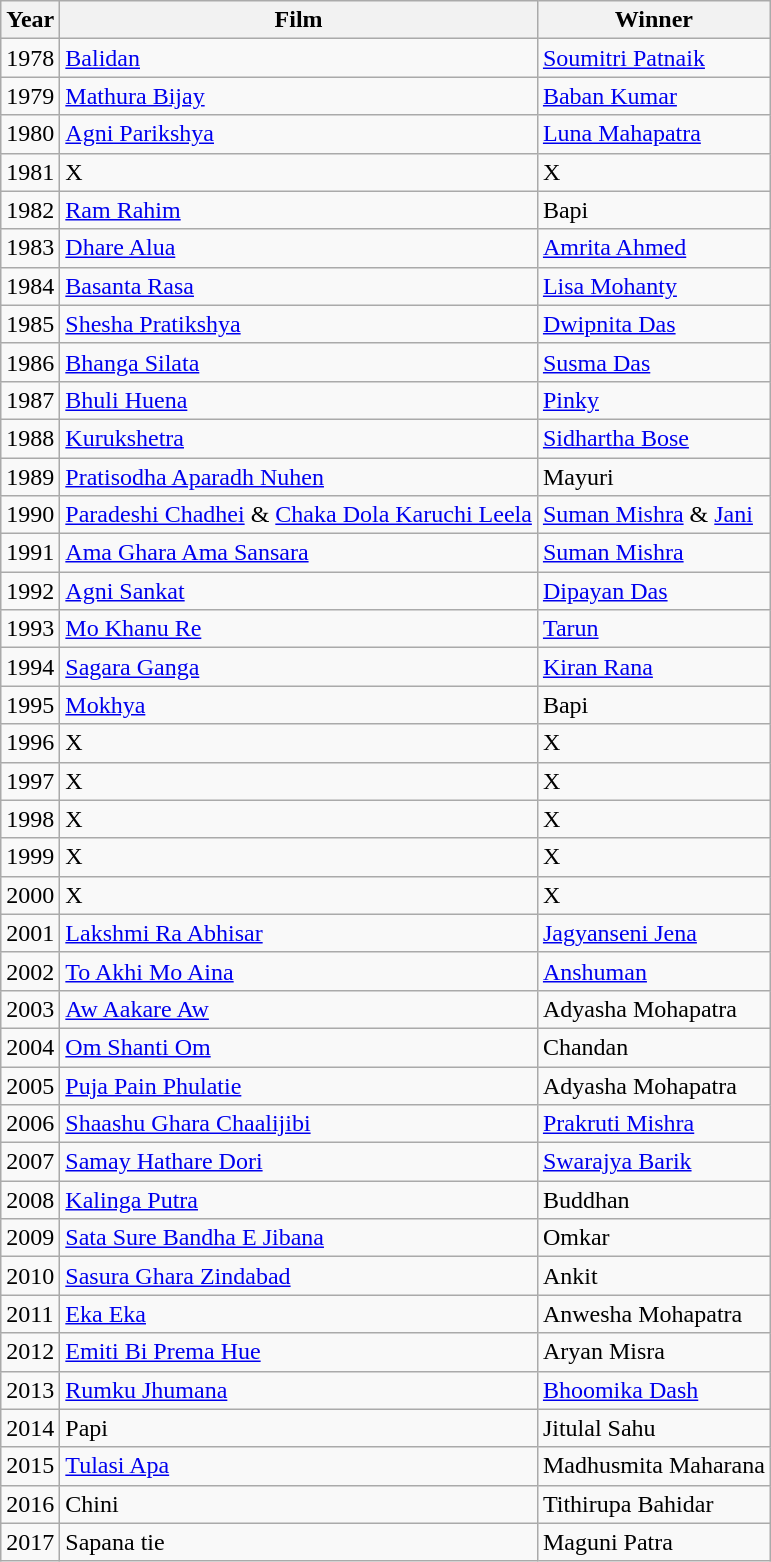<table class="wikitable sortable">
<tr>
<th>Year</th>
<th>Film</th>
<th>Winner</th>
</tr>
<tr>
<td>1978</td>
<td><a href='#'>Balidan</a></td>
<td><a href='#'>Soumitri Patnaik</a></td>
</tr>
<tr>
<td>1979</td>
<td><a href='#'>Mathura Bijay</a></td>
<td><a href='#'>Baban Kumar</a></td>
</tr>
<tr>
<td>1980</td>
<td><a href='#'>Agni Parikshya</a></td>
<td><a href='#'>Luna Mahapatra</a></td>
</tr>
<tr>
<td>1981</td>
<td>X</td>
<td>X</td>
</tr>
<tr>
<td>1982</td>
<td><a href='#'>Ram Rahim</a></td>
<td>Bapi</td>
</tr>
<tr>
<td>1983</td>
<td><a href='#'>Dhare Alua</a></td>
<td><a href='#'>Amrita Ahmed</a></td>
</tr>
<tr>
<td>1984</td>
<td><a href='#'>Basanta Rasa</a></td>
<td><a href='#'>Lisa Mohanty</a></td>
</tr>
<tr>
<td>1985</td>
<td><a href='#'>Shesha Pratikshya</a></td>
<td><a href='#'>Dwipnita Das</a></td>
</tr>
<tr>
<td>1986</td>
<td><a href='#'>Bhanga Silata</a></td>
<td><a href='#'>Susma Das</a></td>
</tr>
<tr>
<td>1987</td>
<td><a href='#'>Bhuli Huena</a></td>
<td><a href='#'>Pinky</a></td>
</tr>
<tr>
<td>1988</td>
<td><a href='#'>Kurukshetra</a></td>
<td><a href='#'>Sidhartha Bose</a></td>
</tr>
<tr>
<td>1989</td>
<td><a href='#'>Pratisodha Aparadh Nuhen</a></td>
<td>Mayuri</td>
</tr>
<tr>
<td>1990</td>
<td><a href='#'>Paradeshi Chadhei</a> & <a href='#'>Chaka Dola Karuchi Leela</a></td>
<td><a href='#'>Suman Mishra</a> & <a href='#'>Jani</a></td>
</tr>
<tr>
<td>1991</td>
<td><a href='#'>Ama Ghara Ama Sansara</a></td>
<td><a href='#'>Suman Mishra</a></td>
</tr>
<tr>
<td>1992</td>
<td><a href='#'>Agni Sankat</a></td>
<td><a href='#'>Dipayan Das</a></td>
</tr>
<tr>
<td>1993</td>
<td><a href='#'>Mo Khanu Re</a></td>
<td><a href='#'>Tarun</a></td>
</tr>
<tr>
<td>1994</td>
<td><a href='#'>Sagara Ganga</a></td>
<td><a href='#'>Kiran Rana</a></td>
</tr>
<tr>
<td>1995</td>
<td><a href='#'>Mokhya</a></td>
<td>Bapi</td>
</tr>
<tr>
<td>1996</td>
<td>X</td>
<td>X</td>
</tr>
<tr>
<td>1997</td>
<td>X</td>
<td>X</td>
</tr>
<tr>
<td>1998</td>
<td>X</td>
<td>X</td>
</tr>
<tr>
<td>1999</td>
<td>X</td>
<td>X</td>
</tr>
<tr>
<td>2000</td>
<td>X</td>
<td>X</td>
</tr>
<tr>
<td>2001</td>
<td><a href='#'>Lakshmi Ra Abhisar</a></td>
<td><a href='#'>Jagyanseni Jena</a></td>
</tr>
<tr>
<td>2002</td>
<td><a href='#'>To Akhi Mo Aina</a></td>
<td><a href='#'>Anshuman</a></td>
</tr>
<tr>
<td>2003</td>
<td><a href='#'>Aw Aakare Aw</a></td>
<td>Adyasha Mohapatra</td>
</tr>
<tr>
<td>2004</td>
<td><a href='#'>Om Shanti Om</a></td>
<td>Chandan</td>
</tr>
<tr>
<td>2005</td>
<td><a href='#'>Puja Pain Phulatie</a></td>
<td>Adyasha Mohapatra</td>
</tr>
<tr>
<td>2006</td>
<td><a href='#'>Shaashu Ghara Chaalijibi</a></td>
<td><a href='#'>Prakruti Mishra</a></td>
</tr>
<tr>
<td>2007</td>
<td><a href='#'>Samay Hathare Dori</a></td>
<td><a href='#'>Swarajya Barik</a></td>
</tr>
<tr>
<td>2008</td>
<td><a href='#'>Kalinga Putra</a></td>
<td>Buddhan</td>
</tr>
<tr>
<td>2009</td>
<td><a href='#'>Sata Sure Bandha E Jibana</a></td>
<td>Omkar</td>
</tr>
<tr>
<td>2010</td>
<td><a href='#'>Sasura Ghara Zindabad</a></td>
<td>Ankit</td>
</tr>
<tr>
<td>2011</td>
<td><a href='#'>Eka Eka</a></td>
<td>Anwesha Mohapatra</td>
</tr>
<tr>
<td>2012</td>
<td><a href='#'>Emiti Bi Prema Hue</a></td>
<td>Aryan Misra</td>
</tr>
<tr>
<td>2013</td>
<td><a href='#'>Rumku Jhumana</a></td>
<td><a href='#'>Bhoomika Dash</a></td>
</tr>
<tr>
<td>2014</td>
<td>Papi</td>
<td>Jitulal Sahu</td>
</tr>
<tr>
<td>2015</td>
<td><a href='#'>Tulasi Apa</a></td>
<td>Madhusmita Maharana</td>
</tr>
<tr>
<td>2016</td>
<td>Chini</td>
<td>Tithirupa Bahidar</td>
</tr>
<tr>
<td>2017</td>
<td>Sapana tie</td>
<td>Maguni Patra</td>
</tr>
</table>
